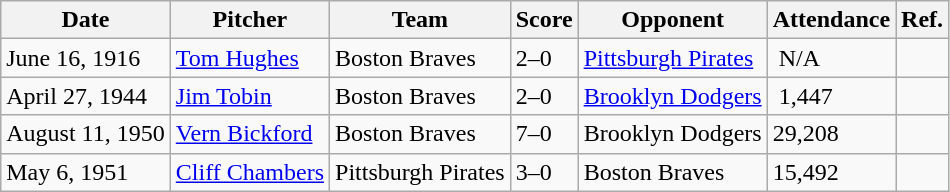<table class="wikitable">
<tr>
<th>Date</th>
<th>Pitcher</th>
<th>Team</th>
<th>Score</th>
<th>Opponent</th>
<th>Attendance</th>
<th>Ref.</th>
</tr>
<tr>
<td>June 16, 1916</td>
<td><a href='#'>Tom Hughes</a></td>
<td>Boston Braves</td>
<td>2–0</td>
<td><a href='#'>Pittsburgh Pirates</a></td>
<td> N/A</td>
<td></td>
</tr>
<tr>
<td>April 27, 1944</td>
<td><a href='#'>Jim Tobin</a></td>
<td>Boston Braves</td>
<td>2–0</td>
<td><a href='#'>Brooklyn Dodgers</a></td>
<td> 1,447</td>
<td></td>
</tr>
<tr>
<td>August 11, 1950</td>
<td><a href='#'>Vern Bickford</a></td>
<td>Boston Braves</td>
<td>7–0</td>
<td>Brooklyn Dodgers</td>
<td>29,208</td>
<td></td>
</tr>
<tr>
<td>May 6, 1951</td>
<td><a href='#'>Cliff Chambers</a></td>
<td>Pittsburgh Pirates</td>
<td>3–0</td>
<td>Boston Braves</td>
<td>15,492</td>
<td></td>
</tr>
</table>
